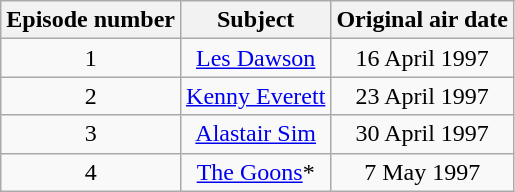<table class="wikitable" style="text-align:center;">
<tr>
<th>Episode number</th>
<th>Subject</th>
<th>Original air date</th>
</tr>
<tr>
<td>1</td>
<td><a href='#'>Les Dawson</a></td>
<td>16 April 1997</td>
</tr>
<tr>
<td>2</td>
<td><a href='#'>Kenny Everett</a></td>
<td>23 April 1997</td>
</tr>
<tr>
<td>3</td>
<td><a href='#'>Alastair Sim</a></td>
<td>30 April 1997</td>
</tr>
<tr>
<td>4</td>
<td><a href='#'>The Goons</a>*</td>
<td>7 May 1997</td>
</tr>
</table>
